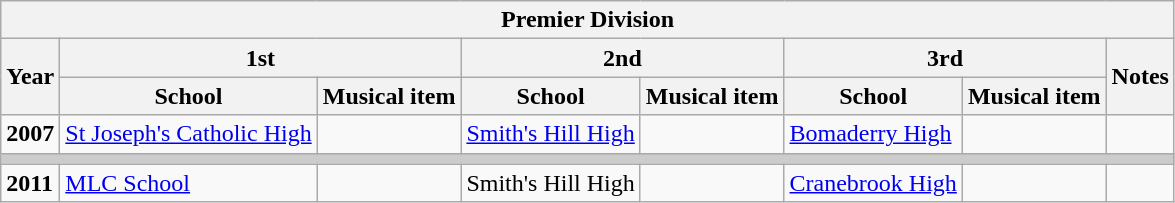<table class="wikitable sortable">
<tr>
<th colspan=8>Premier Division</th>
</tr>
<tr>
<th rowspan=2>Year</th>
<th colspan=2>1st</th>
<th colspan=2>2nd</th>
<th colspan=2>3rd</th>
<th rowspan=2>Notes</th>
</tr>
<tr>
<th>School</th>
<th>Musical item</th>
<th>School</th>
<th>Musical item</th>
<th>School</th>
<th>Musical item</th>
</tr>
<tr>
<td><strong>2007</strong></td>
<td><a href='#'>St Joseph's Catholic High</a></td>
<td></td>
<td><a href='#'>Smith's Hill High</a></td>
<td></td>
<td><a href='#'>Bomaderry High</a></td>
<td></td>
<td></td>
</tr>
<tr>
<th colspan=8 style="background: #cccccc;"></th>
</tr>
<tr>
<td><strong>2011</strong></td>
<td><a href='#'>MLC School</a></td>
<td></td>
<td>Smith's Hill High </td>
<td></td>
<td><a href='#'>Cranebrook High</a></td>
<td></td>
<td></td>
</tr>
</table>
